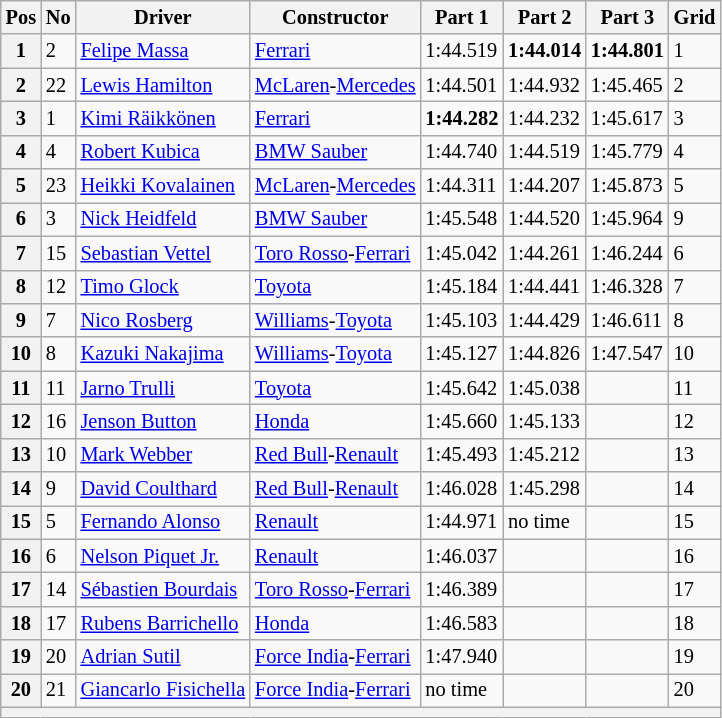<table class="wikitable sortable" border="1" style="font-size:85%">
<tr>
<th>Pos</th>
<th>No</th>
<th>Driver</th>
<th>Constructor</th>
<th>Part 1</th>
<th>Part 2</th>
<th>Part 3</th>
<th>Grid</th>
</tr>
<tr>
<th>1</th>
<td>2</td>
<td> <a href='#'>Felipe Massa</a></td>
<td><a href='#'>Ferrari</a></td>
<td>1:44.519</td>
<td><strong>1:44.014</strong></td>
<td><strong>1:44.801</strong></td>
<td>1</td>
</tr>
<tr>
<th>2</th>
<td>22</td>
<td> <a href='#'>Lewis Hamilton</a></td>
<td><a href='#'>McLaren</a>-<a href='#'>Mercedes</a></td>
<td>1:44.501</td>
<td>1:44.932</td>
<td>1:45.465</td>
<td>2</td>
</tr>
<tr>
<th>3</th>
<td>1</td>
<td> <a href='#'>Kimi Räikkönen</a></td>
<td><a href='#'>Ferrari</a></td>
<td><strong>1:44.282</strong></td>
<td>1:44.232</td>
<td>1:45.617</td>
<td>3</td>
</tr>
<tr>
<th>4</th>
<td>4</td>
<td> <a href='#'>Robert Kubica</a></td>
<td><a href='#'>BMW Sauber</a></td>
<td>1:44.740</td>
<td>1:44.519</td>
<td>1:45.779</td>
<td>4</td>
</tr>
<tr>
<th>5</th>
<td>23</td>
<td> <a href='#'>Heikki Kovalainen</a></td>
<td><a href='#'>McLaren</a>-<a href='#'>Mercedes</a></td>
<td>1:44.311</td>
<td>1:44.207</td>
<td>1:45.873</td>
<td>5</td>
</tr>
<tr>
<th>6</th>
<td>3</td>
<td> <a href='#'>Nick Heidfeld</a></td>
<td><a href='#'>BMW Sauber</a></td>
<td>1:45.548</td>
<td>1:44.520</td>
<td>1:45.964</td>
<td>9</td>
</tr>
<tr>
<th>7</th>
<td>15</td>
<td> <a href='#'>Sebastian Vettel</a></td>
<td><a href='#'>Toro Rosso</a>-<a href='#'>Ferrari</a></td>
<td>1:45.042</td>
<td>1:44.261</td>
<td>1:46.244</td>
<td>6</td>
</tr>
<tr>
<th>8</th>
<td>12</td>
<td> <a href='#'>Timo Glock</a></td>
<td><a href='#'>Toyota</a></td>
<td>1:45.184</td>
<td>1:44.441</td>
<td>1:46.328</td>
<td>7</td>
</tr>
<tr>
<th>9</th>
<td>7</td>
<td> <a href='#'>Nico Rosberg</a></td>
<td><a href='#'>Williams</a>-<a href='#'>Toyota</a></td>
<td>1:45.103</td>
<td>1:44.429</td>
<td>1:46.611</td>
<td>8</td>
</tr>
<tr>
<th>10</th>
<td>8</td>
<td> <a href='#'>Kazuki Nakajima</a></td>
<td><a href='#'>Williams</a>-<a href='#'>Toyota</a></td>
<td>1:45.127</td>
<td>1:44.826</td>
<td>1:47.547</td>
<td>10</td>
</tr>
<tr>
<th>11</th>
<td>11</td>
<td> <a href='#'>Jarno Trulli</a></td>
<td><a href='#'>Toyota</a></td>
<td>1:45.642</td>
<td>1:45.038</td>
<td></td>
<td>11</td>
</tr>
<tr>
<th>12</th>
<td>16</td>
<td> <a href='#'>Jenson Button</a></td>
<td><a href='#'>Honda</a></td>
<td>1:45.660</td>
<td>1:45.133</td>
<td></td>
<td>12</td>
</tr>
<tr>
<th>13</th>
<td>10</td>
<td> <a href='#'>Mark Webber</a></td>
<td><a href='#'>Red Bull</a>-<a href='#'>Renault</a></td>
<td>1:45.493</td>
<td>1:45.212</td>
<td></td>
<td>13</td>
</tr>
<tr>
<th>14</th>
<td>9</td>
<td> <a href='#'>David Coulthard</a></td>
<td><a href='#'>Red Bull</a>-<a href='#'>Renault</a></td>
<td>1:46.028</td>
<td>1:45.298</td>
<td></td>
<td>14</td>
</tr>
<tr>
<th>15</th>
<td>5</td>
<td> <a href='#'>Fernando Alonso</a></td>
<td><a href='#'>Renault</a></td>
<td>1:44.971</td>
<td>no time</td>
<td></td>
<td>15</td>
</tr>
<tr>
<th>16</th>
<td>6</td>
<td> <a href='#'>Nelson Piquet Jr.</a></td>
<td><a href='#'>Renault</a></td>
<td>1:46.037</td>
<td></td>
<td></td>
<td>16</td>
</tr>
<tr>
<th>17</th>
<td>14</td>
<td> <a href='#'>Sébastien Bourdais</a></td>
<td><a href='#'>Toro Rosso</a>-<a href='#'>Ferrari</a></td>
<td>1:46.389</td>
<td></td>
<td></td>
<td>17</td>
</tr>
<tr>
<th>18</th>
<td>17</td>
<td> <a href='#'>Rubens Barrichello</a></td>
<td><a href='#'>Honda</a></td>
<td>1:46.583</td>
<td></td>
<td></td>
<td>18</td>
</tr>
<tr>
<th>19</th>
<td>20</td>
<td> <a href='#'>Adrian Sutil</a></td>
<td><a href='#'>Force India</a>-<a href='#'>Ferrari</a></td>
<td>1:47.940</td>
<td></td>
<td></td>
<td>19</td>
</tr>
<tr>
<th>20</th>
<td>21</td>
<td> <a href='#'>Giancarlo Fisichella</a></td>
<td><a href='#'>Force India</a>-<a href='#'>Ferrari</a></td>
<td>no time</td>
<td></td>
<td></td>
<td>20</td>
</tr>
<tr>
<th colspan="8"></th>
</tr>
</table>
